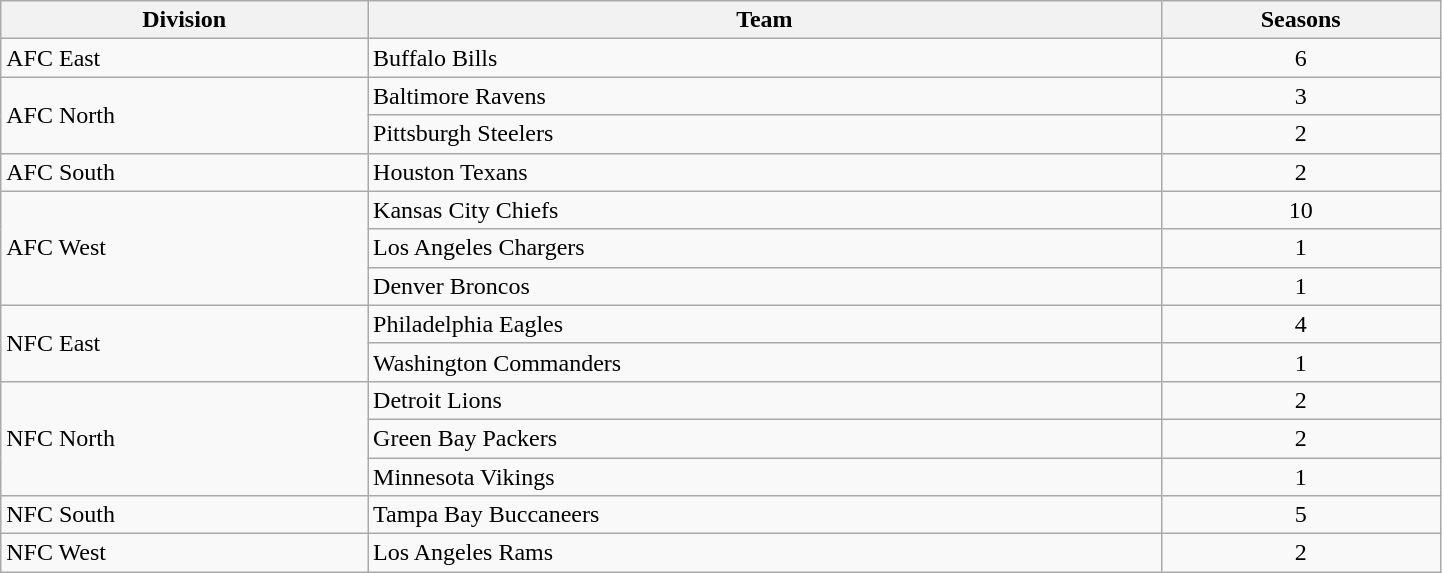<table class="wikitable" width=76%>
<tr>
<th>Division</th>
<th>Team</th>
<th>Seasons</th>
</tr>
<tr>
<td>AFC East</td>
<td>Buffalo Bills</td>
<td Align=center>6</td>
</tr>
<tr>
<td rowspan=2>AFC North</td>
<td>Baltimore Ravens</td>
<td Align=center>3</td>
</tr>
<tr>
<td>Pittsburgh Steelers</td>
<td Align=center>2</td>
</tr>
<tr>
<td>AFC South</td>
<td>Houston Texans</td>
<td Align=center>2</td>
</tr>
<tr>
<td rowspan=3>AFC West</td>
<td>Kansas City Chiefs</td>
<td Align=center>10</td>
</tr>
<tr>
<td>Los Angeles Chargers</td>
<td Align=center>1</td>
</tr>
<tr>
<td>Denver Broncos</td>
<td Align=center>1</td>
</tr>
<tr>
<td rowspan=2>NFC East</td>
<td>Philadelphia Eagles</td>
<td Align=center>4</td>
</tr>
<tr>
<td>Washington Commanders</td>
<td Align=center>1</td>
</tr>
<tr>
<td rowspan=3>NFC North</td>
<td>Detroit Lions</td>
<td Align=center>2</td>
</tr>
<tr>
<td>Green Bay Packers</td>
<td Align=center>2</td>
</tr>
<tr>
<td>Minnesota Vikings</td>
<td Align=center>1</td>
</tr>
<tr>
<td>NFC South</td>
<td>Tampa Bay Buccaneers</td>
<td Align=center>5</td>
</tr>
<tr>
<td>NFC West</td>
<td>Los Angeles Rams</td>
<td Align=center>2</td>
</tr>
</table>
